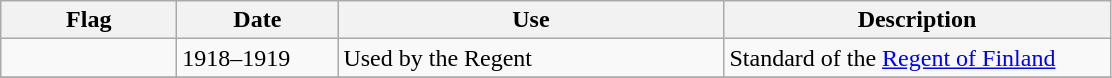<table class="wikitable">
<tr>
<th style="width:110px;">Flag</th>
<th style="width:100px;">Date</th>
<th style="width:250px;">Use</th>
<th style="width:250px;">Description</th>
</tr>
<tr>
<td></td>
<td>1918–1919</td>
<td>Used by the Regent</td>
<td>Standard of the <a href='#'>Regent of Finland</a></td>
</tr>
<tr>
</tr>
</table>
